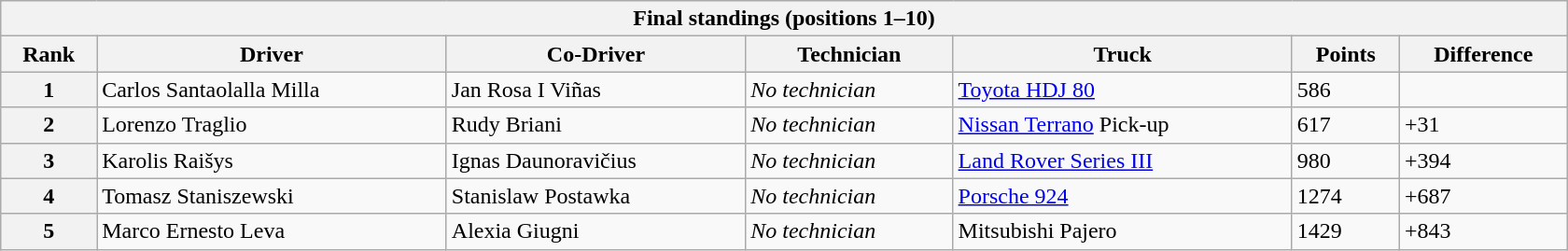<table class="wikitable" style="width:70em;margin-bottom:0;">
<tr>
<th colspan=7>Final standings (positions 1–10)</th>
</tr>
<tr>
<th>Rank</th>
<th>Driver</th>
<th>Co-Driver</th>
<th>Technician</th>
<th>Truck</th>
<th>Points</th>
<th>Difference</th>
</tr>
<tr>
<th>1</th>
<td> Carlos Santaolalla Milla</td>
<td> Jan Rosa I Viñas</td>
<td><em>No technician</em></td>
<td><a href='#'>Toyota HDJ 80</a></td>
<td>586</td>
<td></td>
</tr>
<tr>
<th>2</th>
<td> Lorenzo Traglio</td>
<td> Rudy Briani</td>
<td><em>No technician</em></td>
<td><a href='#'>Nissan Terrano</a> Pick-up</td>
<td>617</td>
<td>+31</td>
</tr>
<tr>
<th>3</th>
<td> Karolis Raišys</td>
<td> Ignas Daunoravičius</td>
<td><em>No technician</em></td>
<td><a href='#'>Land Rover Series III</a></td>
<td>980</td>
<td>+394</td>
</tr>
<tr>
<th>4</th>
<td> Tomasz Staniszewski</td>
<td> Stanislaw Postawka</td>
<td><em>No technician</em></td>
<td><a href='#'>Porsche 924</a></td>
<td>1274</td>
<td>+687</td>
</tr>
<tr>
<th>5</th>
<td> Marco Ernesto Leva</td>
<td> Alexia Giugni</td>
<td><em>No technician</em></td>
<td>Mitsubishi Pajero</td>
<td>1429</td>
<td>+843</td>
</tr>
</table>
